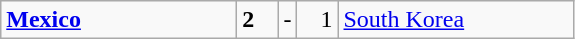<table class="wikitable">
<tr>
<td width=150> <strong><a href='#'>Mexico</a></strong></td>
<td style="width:20px; text-align:left;"><strong>2</strong></td>
<td>-</td>
<td style="width:20px; text-align:right;">1</td>
<td width=150> <a href='#'>South Korea</a></td>
</tr>
</table>
